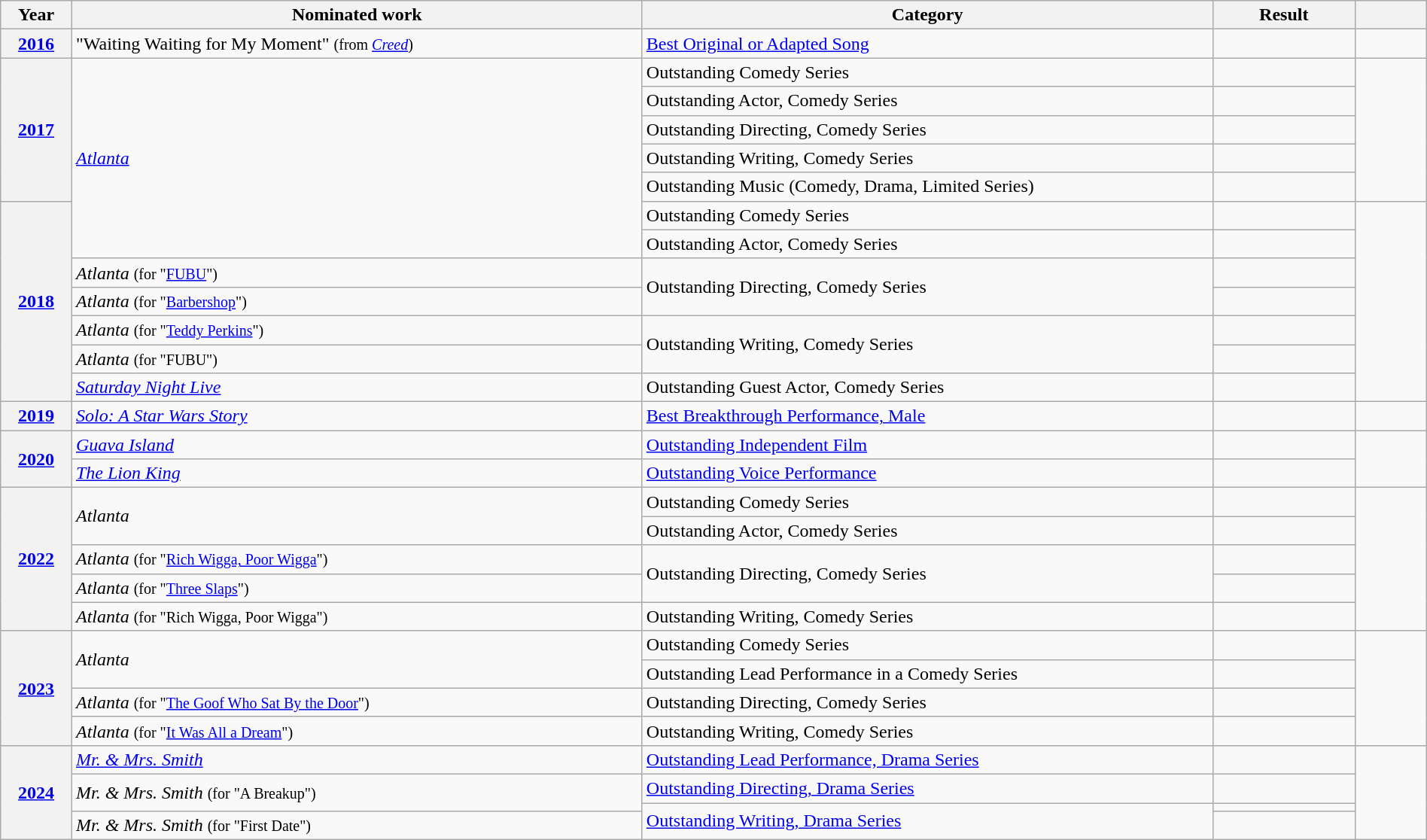<table class="wikitable plainrowheaders" style="width:100%;">
<tr>
<th scope="col" style="width:5%;">Year</th>
<th scope="col" style="width:40%;">Nominated work</th>
<th scope="col" style="width:40%;">Category</th>
<th scope="col" style="width:10%;">Result</th>
<th scope="col" style="width:5%;"></th>
</tr>
<tr>
<th scope="row" style="text-align:center;"><a href='#'>2016</a></th>
<td>"Waiting Waiting for My Moment" <small>(from <em><a href='#'>Creed</a></em>)</small></td>
<td><a href='#'>Best Original or Adapted Song</a></td>
<td></td>
<td style="text-align:center;"></td>
</tr>
<tr>
<th scope="row" style="text-align:center;" rowspan=5><a href='#'>2017</a></th>
<td rowspan=7><em><a href='#'>Atlanta</a></em></td>
<td>Outstanding Comedy Series</td>
<td></td>
<td style="text-align:center;" rowspan=5></td>
</tr>
<tr>
<td>Outstanding Actor, Comedy Series</td>
<td></td>
</tr>
<tr>
<td>Outstanding Directing, Comedy Series</td>
<td></td>
</tr>
<tr>
<td>Outstanding Writing, Comedy Series</td>
<td></td>
</tr>
<tr>
<td>Outstanding Music (Comedy, Drama, Limited Series)</td>
<td></td>
</tr>
<tr>
<th scope="row" style="text-align:center;" rowspan=7><a href='#'>2018</a></th>
<td>Outstanding Comedy Series</td>
<td></td>
<td style="text-align:center;" rowspan=7></td>
</tr>
<tr>
<td>Outstanding Actor, Comedy Series</td>
<td></td>
</tr>
<tr>
<td><em>Atlanta</em> <small>(for "<a href='#'>FUBU</a>")</small></td>
<td rowspan=2>Outstanding Directing, Comedy Series</td>
<td></td>
</tr>
<tr>
<td><em>Atlanta</em> <small>(for "<a href='#'>Barbershop</a>")</small></td>
<td></td>
</tr>
<tr>
<td><em>Atlanta</em> <small>(for "<a href='#'>Teddy Perkins</a>")</small></td>
<td rowspan="2">Outstanding Writing, Comedy Series</td>
<td></td>
</tr>
<tr>
<td><em>Atlanta</em> <small>(for "FUBU")</small></td>
<td></td>
</tr>
<tr>
<td><em><a href='#'>Saturday Night Live</a></em></td>
<td>Outstanding Guest Actor, Comedy Series</td>
<td></td>
</tr>
<tr>
<th scope="row" style="text-align:center;"><a href='#'>2019</a></th>
<td><em><a href='#'>Solo: A Star Wars Story</a></em></td>
<td><a href='#'>Best Breakthrough Performance, Male</a></td>
<td></td>
<td style="text-align:center;"></td>
</tr>
<tr>
<th scope="row" style="text-align:center;" rowspan="2"><a href='#'>2020</a></th>
<td><em><a href='#'>Guava Island</a></em></td>
<td><a href='#'>Outstanding Independent Film</a></td>
<td></td>
<td style="text-align:center;" rowspan="2"></td>
</tr>
<tr>
<td><em><a href='#'>The Lion King</a></em></td>
<td><a href='#'>Outstanding Voice Performance</a></td>
<td></td>
</tr>
<tr>
<th scope="row" style="text-align:center;" rowspan="5"><a href='#'>2022</a></th>
<td rowspan="2"><em>Atlanta</em></td>
<td>Outstanding Comedy Series</td>
<td></td>
<td style="text-align:center;" rowspan="5"></td>
</tr>
<tr>
<td>Outstanding Actor, Comedy Series</td>
<td></td>
</tr>
<tr>
<td><em>Atlanta</em> <small>(for "<a href='#'>Rich Wigga, Poor Wigga</a>")</small></td>
<td rowspan="2">Outstanding Directing, Comedy Series</td>
<td></td>
</tr>
<tr>
<td><em>Atlanta</em> <small>(for "<a href='#'>Three Slaps</a>")</small></td>
<td></td>
</tr>
<tr>
<td><em>Atlanta</em> <small>(for "Rich Wigga, Poor Wigga")</small></td>
<td>Outstanding Writing, Comedy Series</td>
<td></td>
</tr>
<tr>
<th scope="row" style="text-align:center;" rowspan="4"><a href='#'>2023</a></th>
<td rowspan="2"><em>Atlanta</em></td>
<td>Outstanding Comedy Series</td>
<td></td>
<td style="text-align:center;" rowspan="4"><br></td>
</tr>
<tr>
<td>Outstanding Lead Performance in a Comedy Series</td>
<td></td>
</tr>
<tr>
<td><em>Atlanta</em> <small>(for "<a href='#'>The Goof Who Sat By the Door</a>")</small></td>
<td>Outstanding Directing, Comedy Series</td>
<td></td>
</tr>
<tr>
<td><em>Atlanta</em> <small>(for "<a href='#'>It Was All a Dream</a>")</small></td>
<td>Outstanding Writing, Comedy Series</td>
<td></td>
</tr>
<tr>
<th scope="row" style="text-align:center;" rowspan="4"><a href='#'>2024</a></th>
<td><em><a href='#'>Mr. & Mrs. Smith</a></em></td>
<td><a href='#'>Outstanding Lead Performance, Drama Series</a></td>
<td></td>
<td style="text-align:center;" rowspan="4"></td>
</tr>
<tr>
<td rowspan="2"><em>Mr. & Mrs. Smith</em> <small>(for "A Breakup")</small></td>
<td><a href='#'>Outstanding Directing, Drama Series</a></td>
<td></td>
</tr>
<tr>
<td rowspan="2"><a href='#'>Outstanding Writing, Drama Series</a></td>
<td></td>
</tr>
<tr>
<td><em>Mr. & Mrs. Smith</em> <small>(for "First Date")</small></td>
<td></td>
</tr>
</table>
